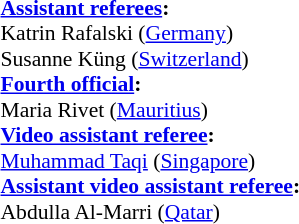<table width=50% style="font-size:90%">
<tr>
<td><br><strong><a href='#'>Assistant referees</a>:</strong>
<br>Katrin Rafalski (<a href='#'>Germany</a>)
<br>Susanne Küng (<a href='#'>Switzerland</a>)
<br><strong><a href='#'>Fourth official</a>:</strong>
<br>Maria Rivet (<a href='#'>Mauritius</a>)
<br><strong><a href='#'>Video assistant referee</a>:</strong>
<br><a href='#'>Muhammad Taqi</a> (<a href='#'>Singapore</a>)
<br><strong><a href='#'>Assistant video assistant referee</a>:</strong>
<br>Abdulla Al-Marri (<a href='#'>Qatar</a>)</td>
</tr>
</table>
